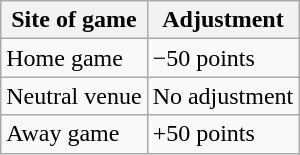<table class="wikitable">
<tr>
<th>Site of game</th>
<th>Adjustment</th>
</tr>
<tr>
<td>Home game</td>
<td>−50 points</td>
</tr>
<tr>
<td>Neutral venue</td>
<td>No adjustment</td>
</tr>
<tr>
<td>Away game</td>
<td>+50 points</td>
</tr>
</table>
